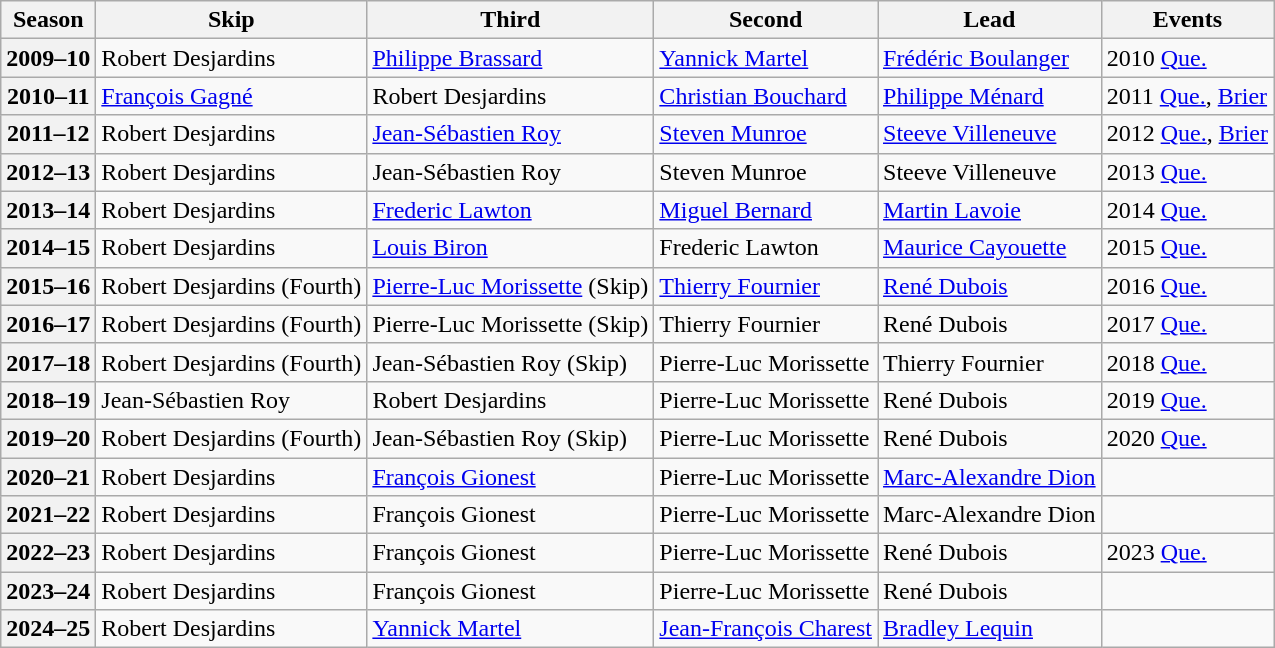<table class="wikitable">
<tr>
<th scope="col">Season</th>
<th scope="col">Skip</th>
<th scope="col">Third</th>
<th scope="col">Second</th>
<th scope="col">Lead</th>
<th scope="col">Events</th>
</tr>
<tr>
<th scope="row">2009–10</th>
<td>Robert Desjardins</td>
<td><a href='#'>Philippe Brassard</a></td>
<td><a href='#'>Yannick Martel</a></td>
<td><a href='#'>Frédéric Boulanger</a></td>
<td>2010 <a href='#'>Que.</a></td>
</tr>
<tr>
<th scope="row">2010–11</th>
<td><a href='#'>François Gagné</a></td>
<td>Robert Desjardins</td>
<td><a href='#'>Christian Bouchard</a></td>
<td><a href='#'>Philippe Ménard</a></td>
<td>2011 <a href='#'>Que.</a>, <a href='#'>Brier</a></td>
</tr>
<tr>
<th scope="row">2011–12</th>
<td>Robert Desjardins</td>
<td><a href='#'>Jean-Sébastien Roy</a></td>
<td><a href='#'>Steven Munroe</a></td>
<td><a href='#'>Steeve Villeneuve</a></td>
<td>2012 <a href='#'>Que.</a>, <a href='#'>Brier</a></td>
</tr>
<tr>
<th scope="row">2012–13</th>
<td>Robert Desjardins</td>
<td>Jean-Sébastien Roy</td>
<td>Steven Munroe</td>
<td>Steeve Villeneuve</td>
<td>2013 <a href='#'>Que.</a></td>
</tr>
<tr>
<th scope="row">2013–14</th>
<td>Robert Desjardins</td>
<td><a href='#'>Frederic Lawton</a></td>
<td><a href='#'>Miguel Bernard</a></td>
<td><a href='#'>Martin Lavoie</a></td>
<td>2014 <a href='#'>Que.</a></td>
</tr>
<tr>
<th scope="row">2014–15</th>
<td>Robert Desjardins</td>
<td><a href='#'>Louis Biron</a></td>
<td>Frederic Lawton</td>
<td><a href='#'>Maurice Cayouette</a></td>
<td>2015 <a href='#'>Que.</a></td>
</tr>
<tr>
<th scope="row">2015–16</th>
<td>Robert Desjardins (Fourth)</td>
<td><a href='#'>Pierre-Luc Morissette</a> (Skip)</td>
<td><a href='#'>Thierry Fournier</a></td>
<td><a href='#'>René Dubois</a></td>
<td>2016 <a href='#'>Que.</a></td>
</tr>
<tr>
<th scope="row">2016–17</th>
<td>Robert Desjardins (Fourth)</td>
<td>Pierre-Luc Morissette (Skip)</td>
<td>Thierry Fournier</td>
<td>René Dubois</td>
<td>2017 <a href='#'>Que.</a></td>
</tr>
<tr>
<th scope="row">2017–18</th>
<td>Robert Desjardins (Fourth)</td>
<td>Jean-Sébastien Roy (Skip)</td>
<td>Pierre-Luc Morissette</td>
<td>Thierry Fournier</td>
<td>2018 <a href='#'>Que.</a></td>
</tr>
<tr>
<th scope="row">2018–19</th>
<td>Jean-Sébastien Roy</td>
<td>Robert Desjardins</td>
<td>Pierre-Luc Morissette</td>
<td>René Dubois</td>
<td>2019 <a href='#'>Que.</a></td>
</tr>
<tr>
<th scope="row">2019–20</th>
<td>Robert Desjardins (Fourth)</td>
<td>Jean-Sébastien Roy (Skip)</td>
<td>Pierre-Luc Morissette</td>
<td>René Dubois</td>
<td>2020 <a href='#'>Que.</a></td>
</tr>
<tr>
<th scope="row">2020–21</th>
<td>Robert Desjardins</td>
<td><a href='#'>François Gionest</a></td>
<td>Pierre-Luc Morissette</td>
<td><a href='#'>Marc-Alexandre Dion</a></td>
<td></td>
</tr>
<tr>
<th scope="row">2021–22</th>
<td>Robert Desjardins</td>
<td>François Gionest</td>
<td>Pierre-Luc Morissette</td>
<td>Marc-Alexandre Dion</td>
<td></td>
</tr>
<tr>
<th scope="row">2022–23</th>
<td>Robert Desjardins</td>
<td>François Gionest</td>
<td>Pierre-Luc Morissette</td>
<td>René Dubois</td>
<td>2023 <a href='#'>Que.</a></td>
</tr>
<tr>
<th scope="row">2023–24</th>
<td>Robert Desjardins</td>
<td>François Gionest</td>
<td>Pierre-Luc Morissette</td>
<td>René Dubois</td>
<td></td>
</tr>
<tr>
<th scope="row">2024–25</th>
<td>Robert Desjardins</td>
<td><a href='#'>Yannick Martel</a></td>
<td><a href='#'>Jean-François Charest</a></td>
<td><a href='#'>Bradley Lequin</a></td>
<td></td>
</tr>
</table>
